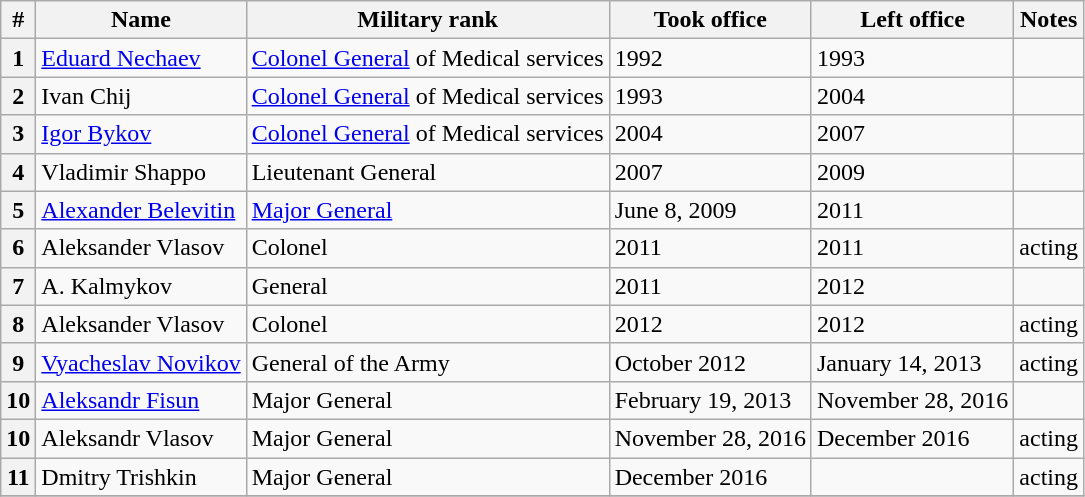<table class="wikitable">
<tr>
<th>#</th>
<th>Name</th>
<th>Military rank</th>
<th>Took office</th>
<th>Left office</th>
<th>Notes</th>
</tr>
<tr>
<th>1</th>
<td><a href='#'>Eduard Nechaev</a></td>
<td><a href='#'>Colonel General</a> of Medical services</td>
<td>1992</td>
<td>1993</td>
<td></td>
</tr>
<tr>
<th>2</th>
<td>Ivan Chij</td>
<td><a href='#'>Colonel General</a> of Medical services</td>
<td>1993</td>
<td>2004</td>
<td></td>
</tr>
<tr>
<th>3</th>
<td><a href='#'>Igor Bykov</a></td>
<td><a href='#'>Colonel General</a> of Medical services</td>
<td>2004</td>
<td>2007</td>
<td></td>
</tr>
<tr>
<th>4</th>
<td>Vladimir Shappo</td>
<td>Lieutenant General</td>
<td>2007</td>
<td>2009</td>
<td></td>
</tr>
<tr>
<th>5</th>
<td><a href='#'>Alexander Belevitin</a></td>
<td><a href='#'>Major General</a></td>
<td>June 8, 2009</td>
<td>2011</td>
<td></td>
</tr>
<tr>
<th>6</th>
<td>Aleksander Vlasov</td>
<td>Colonel</td>
<td>2011</td>
<td>2011</td>
<td>acting</td>
</tr>
<tr>
<th>7</th>
<td>A. Kalmykov</td>
<td>General</td>
<td>2011</td>
<td>2012</td>
<td></td>
</tr>
<tr>
<th>8</th>
<td>Aleksander Vlasov</td>
<td>Colonel</td>
<td>2012</td>
<td>2012</td>
<td>acting</td>
</tr>
<tr>
<th>9</th>
<td><a href='#'>Vyacheslav Novikov</a></td>
<td>General of the Army</td>
<td>October 2012</td>
<td>January 14, 2013</td>
<td>acting</td>
</tr>
<tr>
<th>10</th>
<td><a href='#'>Aleksandr Fisun</a></td>
<td>Major General</td>
<td>February 19, 2013</td>
<td>November 28, 2016</td>
<td></td>
</tr>
<tr>
<th>10</th>
<td>Aleksandr Vlasov</td>
<td>Major General</td>
<td>November 28, 2016</td>
<td>December 2016</td>
<td>acting</td>
</tr>
<tr>
<th>11</th>
<td>Dmitry Trishkin</td>
<td>Major General</td>
<td>December 2016</td>
<td></td>
<td>acting</td>
</tr>
<tr>
</tr>
</table>
